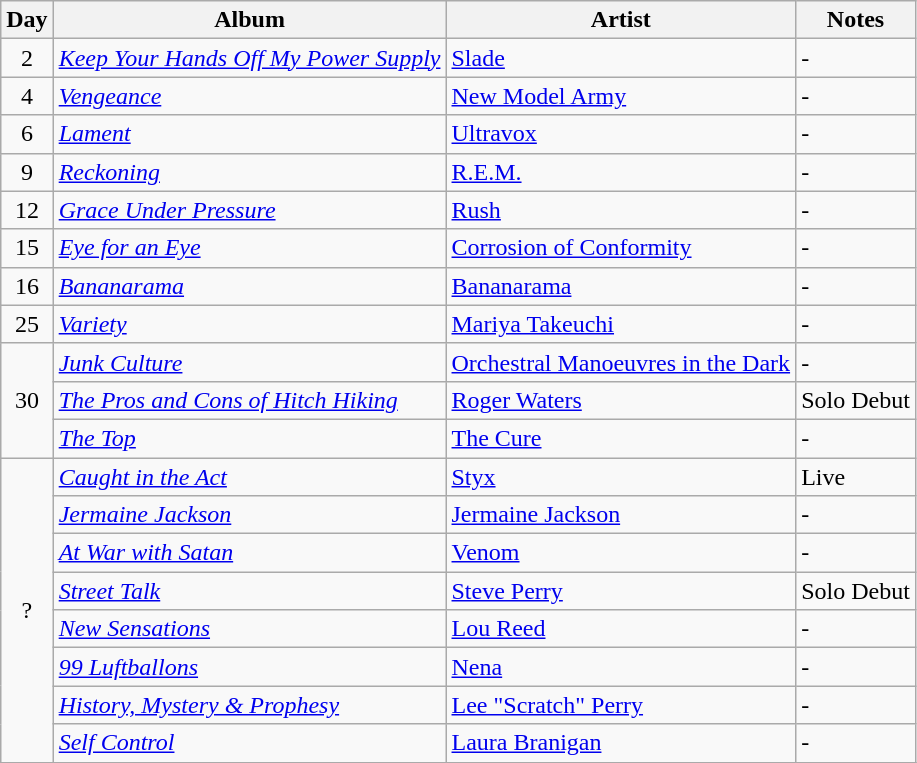<table class="wikitable">
<tr>
<th>Day</th>
<th>Album</th>
<th>Artist</th>
<th>Notes</th>
</tr>
<tr>
<td rowspan="1" align="center">2</td>
<td><em><a href='#'>Keep Your Hands Off My Power Supply</a></em></td>
<td><a href='#'>Slade</a></td>
<td>-</td>
</tr>
<tr>
<td rowspan="1" align="center">4</td>
<td><em><a href='#'>Vengeance</a></em></td>
<td><a href='#'>New Model Army</a></td>
<td>-</td>
</tr>
<tr>
<td rowspan="1" align="center">6</td>
<td><em><a href='#'>Lament</a></em></td>
<td><a href='#'>Ultravox</a></td>
<td>-</td>
</tr>
<tr>
<td rowspan="1" align="center">9</td>
<td><em><a href='#'>Reckoning</a></em></td>
<td><a href='#'>R.E.M.</a></td>
<td>-</td>
</tr>
<tr>
<td rowspan="1" align="center">12</td>
<td><em><a href='#'>Grace Under Pressure</a></em></td>
<td><a href='#'>Rush</a></td>
<td>-</td>
</tr>
<tr>
<td rowspan="1" align="center">15</td>
<td><em><a href='#'>Eye for an Eye</a></em></td>
<td><a href='#'>Corrosion of Conformity</a></td>
<td>-</td>
</tr>
<tr>
<td rowspan="1" align="center">16</td>
<td><em><a href='#'>Bananarama</a></em></td>
<td><a href='#'>Bananarama</a></td>
<td>-</td>
</tr>
<tr>
<td rowspan="1" align="center">25</td>
<td><em><a href='#'>Variety</a></em></td>
<td><a href='#'>Mariya Takeuchi</a></td>
<td>-</td>
</tr>
<tr>
<td rowspan="3" align="center">30</td>
<td><em><a href='#'>Junk Culture</a></em></td>
<td><a href='#'>Orchestral Manoeuvres in the Dark</a></td>
<td>-</td>
</tr>
<tr>
<td><em><a href='#'>The Pros and Cons of Hitch Hiking</a></em></td>
<td><a href='#'>Roger Waters</a></td>
<td>Solo Debut</td>
</tr>
<tr>
<td><em><a href='#'>The Top</a></em></td>
<td><a href='#'>The Cure</a></td>
<td>-</td>
</tr>
<tr>
<td rowspan="9" align="center">?</td>
<td><em><a href='#'>Caught in the Act</a></em></td>
<td><a href='#'>Styx</a></td>
<td>Live</td>
</tr>
<tr>
<td><em><a href='#'>Jermaine Jackson</a></em></td>
<td><a href='#'>Jermaine Jackson</a></td>
<td>-</td>
</tr>
<tr>
<td><em><a href='#'>At War with Satan</a></em></td>
<td><a href='#'>Venom</a></td>
<td>-</td>
</tr>
<tr>
<td><em><a href='#'>Street Talk</a></em></td>
<td><a href='#'>Steve Perry</a></td>
<td>Solo Debut</td>
</tr>
<tr>
<td><em><a href='#'>New Sensations</a></em></td>
<td><a href='#'>Lou Reed</a></td>
<td>-</td>
</tr>
<tr>
<td><em><a href='#'>99 Luftballons</a></em></td>
<td><a href='#'>Nena</a></td>
<td>-</td>
</tr>
<tr>
<td><em><a href='#'>History, Mystery & Prophesy</a></em></td>
<td><a href='#'>Lee "Scratch" Perry</a></td>
<td>-</td>
</tr>
<tr>
<td><em><a href='#'>Self Control</a></em></td>
<td><a href='#'>Laura Branigan</a></td>
<td>-</td>
</tr>
<tr>
</tr>
</table>
